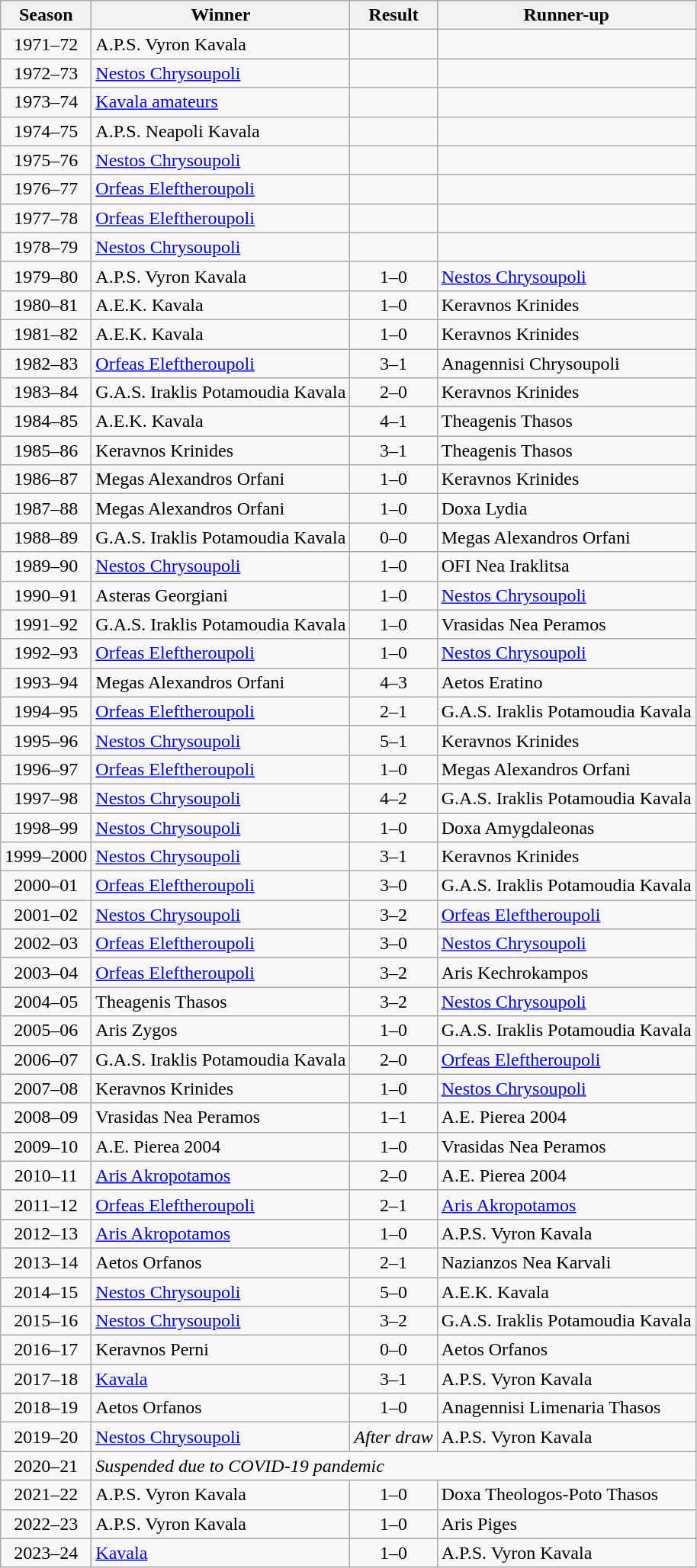<table class="wikitable" style="text-align:left;">
<tr>
<th>Season</th>
<th>Winner</th>
<th>Result</th>
<th>Runner-up</th>
</tr>
<tr>
<td align="center">1971–72</td>
<td>A.P.S. Vyron Kavala</td>
<td align="center"></td>
<td></td>
</tr>
<tr>
<td align="center">1972–73</td>
<td><a href='#'>Nestos Chrysoupoli</a></td>
<td align="center"></td>
<td></td>
</tr>
<tr>
<td align="center">1973–74</td>
<td><a href='#'>Kavala amateurs</a></td>
<td align="center"></td>
<td></td>
</tr>
<tr>
<td align="center">1974–75</td>
<td>A.P.S. Neapoli Kavala</td>
<td align="center"></td>
<td></td>
</tr>
<tr>
<td align="center">1975–76</td>
<td><a href='#'>Nestos Chrysoupoli</a></td>
<td align="center"></td>
<td></td>
</tr>
<tr>
<td align="center">1976–77</td>
<td><a href='#'>Orfeas Eleftheroupoli</a></td>
<td align="center"></td>
<td></td>
</tr>
<tr>
<td align="center">1977–78</td>
<td><a href='#'>Orfeas Eleftheroupoli</a></td>
<td align="center"></td>
<td></td>
</tr>
<tr>
<td align="center">1978–79</td>
<td><a href='#'>Nestos Chrysoupoli</a></td>
<td align="center"></td>
<td></td>
</tr>
<tr>
<td align="center">1979–80</td>
<td>A.P.S. Vyron Kavala</td>
<td align="center">1–0</td>
<td><a href='#'>Nestos Chrysoupoli</a></td>
</tr>
<tr>
<td align="center">1980–81</td>
<td>A.E.K. Kavala</td>
<td align="center">1–0 </td>
<td>Keravnos Krinides</td>
</tr>
<tr>
<td align="center">1981–82</td>
<td>A.E.K. Kavala</td>
<td align="center">1–0</td>
<td>Keravnos Krinides</td>
</tr>
<tr>
<td align="center">1982–83</td>
<td><a href='#'>Orfeas Eleftheroupoli</a></td>
<td align="center">3–1 </td>
<td>Anagennisi Chrysoupoli</td>
</tr>
<tr>
<td align="center">1983–84</td>
<td>G.A.S. Iraklis Potamoudia Kavala</td>
<td align="center">2–0</td>
<td>Keravnos Krinides</td>
</tr>
<tr>
<td align="center">1984–85</td>
<td>A.E.K. Kavala</td>
<td align="center">4–1</td>
<td>Theagenis Thasos</td>
</tr>
<tr>
<td align="center">1985–86</td>
<td>Keravnos Krinides</td>
<td align="center">3–1</td>
<td>Theagenis Thasos</td>
</tr>
<tr>
<td align="center">1986–87</td>
<td>Megas Alexandros Orfani</td>
<td align="center">1–0</td>
<td>Keravnos Krinides</td>
</tr>
<tr>
<td align="center">1987–88</td>
<td>Megas Alexandros Orfani</td>
<td align="center">1–0</td>
<td>Doxa Lydia</td>
</tr>
<tr>
<td align="center">1988–89</td>
<td>G.A.S. Iraklis Potamoudia Kavala</td>
<td align="center">0–0 </td>
<td>Megas Alexandros Orfani</td>
</tr>
<tr>
<td align="center">1989–90</td>
<td><a href='#'>Nestos Chrysoupoli</a></td>
<td align="center">1–0</td>
<td>OFI Nea Iraklitsa</td>
</tr>
<tr>
<td align="center">1990–91</td>
<td>Asteras Georgiani</td>
<td align="center">1–0</td>
<td><a href='#'>Nestos Chrysoupoli</a></td>
</tr>
<tr>
<td align="center">1991–92</td>
<td>G.A.S. Iraklis Potamoudia Kavala</td>
<td align="center">1–0</td>
<td>Vrasidas Nea Peramos</td>
</tr>
<tr>
<td align="center">1992–93</td>
<td><a href='#'>Orfeas Eleftheroupoli</a></td>
<td align="center">1–0</td>
<td><a href='#'>Nestos Chrysoupoli</a></td>
</tr>
<tr>
<td align="center">1993–94</td>
<td>Megas Alexandros Orfani</td>
<td align="center">4–3 </td>
<td>Aetos Eratino</td>
</tr>
<tr>
<td align="center">1994–95</td>
<td><a href='#'>Orfeas Eleftheroupoli</a></td>
<td align="center">2–1</td>
<td>G.A.S. Iraklis Potamoudia Kavala</td>
</tr>
<tr>
<td align="center">1995–96</td>
<td><a href='#'>Nestos Chrysoupoli</a></td>
<td align="center">5–1</td>
<td>Keravnos Krinides</td>
</tr>
<tr>
<td align="center">1996–97</td>
<td><a href='#'>Orfeas Eleftheroupoli</a></td>
<td align="center">1–0</td>
<td>Megas Alexandros Orfani</td>
</tr>
<tr>
<td align="center">1997–98</td>
<td><a href='#'>Nestos Chrysoupoli</a></td>
<td align="center">4–2</td>
<td>G.A.S. Iraklis Potamoudia Kavala</td>
</tr>
<tr>
<td align="center">1998–99</td>
<td><a href='#'>Nestos Chrysoupoli</a></td>
<td align="center">1–0</td>
<td>Doxa Amygdaleonas</td>
</tr>
<tr>
<td align="center">1999–2000</td>
<td><a href='#'>Nestos Chrysoupoli</a></td>
<td align="center">3–1 </td>
<td>Keravnos Krinides</td>
</tr>
<tr>
<td align="center">2000–01</td>
<td><a href='#'>Orfeas Eleftheroupoli</a></td>
<td align="center">3–0</td>
<td>G.A.S. Iraklis Potamoudia Kavala</td>
</tr>
<tr>
<td align="center">2001–02</td>
<td><a href='#'>Nestos Chrysoupoli</a></td>
<td align="center">3–2</td>
<td><a href='#'>Orfeas Eleftheroupoli</a></td>
</tr>
<tr>
<td align="center">2002–03</td>
<td><a href='#'>Orfeas Eleftheroupoli</a></td>
<td align="center">3–0</td>
<td><a href='#'>Nestos Chrysoupoli</a></td>
</tr>
<tr>
<td align="center">2003–04</td>
<td><a href='#'>Orfeas Eleftheroupoli</a></td>
<td align="center">3–2 </td>
<td>Aris Kechrokampos</td>
</tr>
<tr>
<td align="center">2004–05</td>
<td>Theagenis Thasos</td>
<td align="center">3–2</td>
<td><a href='#'>Nestos Chrysoupoli</a></td>
</tr>
<tr>
<td align="center">2005–06</td>
<td>Aris Zygos</td>
<td align="center">1–0</td>
<td>G.A.S. Iraklis Potamoudia Kavala</td>
</tr>
<tr>
<td align="center">2006–07</td>
<td>G.A.S. Iraklis Potamoudia Kavala</td>
<td align="center">2–0</td>
<td><a href='#'>Orfeas Eleftheroupoli</a></td>
</tr>
<tr>
<td align="center">2007–08</td>
<td>Keravnos Krinides</td>
<td align="center">1–0</td>
<td><a href='#'>Nestos Chrysoupoli</a></td>
</tr>
<tr>
<td align="center">2008–09</td>
<td>Vrasidas Nea Peramos</td>
<td align="center">1–1 </td>
<td>A.E. Pierea 2004</td>
</tr>
<tr>
<td align="center">2009–10</td>
<td>A.E. Pierea 2004</td>
<td align="center">1–0</td>
<td>Vrasidas Nea Peramos</td>
</tr>
<tr>
<td align="center">2010–11</td>
<td><a href='#'>Aris Akropotamos</a></td>
<td align="center">2–0</td>
<td>A.E. Pierea 2004</td>
</tr>
<tr>
<td align="center">2011–12</td>
<td><a href='#'>Orfeas Eleftheroupoli</a></td>
<td align="center">2–1</td>
<td><a href='#'>Aris Akropotamos</a></td>
</tr>
<tr>
<td align="center">2012–13</td>
<td><a href='#'>Aris Akropotamos</a></td>
<td align="center">1–0</td>
<td>A.P.S. Vyron Kavala</td>
</tr>
<tr>
<td align="center">2013–14</td>
<td>Aetos Orfanos</td>
<td align="center">2–1</td>
<td>Nazianzos Nea Karvali</td>
</tr>
<tr>
<td align="center">2014–15</td>
<td><a href='#'>Nestos Chrysoupoli</a></td>
<td align="center">5–0</td>
<td>A.E.K. Kavala</td>
</tr>
<tr>
<td align="center">2015–16</td>
<td><a href='#'>Nestos Chrysoupoli</a></td>
<td align="center">3–2 </td>
<td>G.A.S. Iraklis Potamoudia Kavala</td>
</tr>
<tr>
<td align="center">2016–17</td>
<td>Keravnos Perni</td>
<td align="center">0–0 </td>
<td>Aetos Orfanos</td>
</tr>
<tr>
<td align="center">2017–18</td>
<td><a href='#'>Kavala</a></td>
<td align="center">3–1</td>
<td>A.P.S. Vyron Kavala</td>
</tr>
<tr>
<td align="center">2018–19</td>
<td>Aetos Orfanos</td>
<td align="center">1–0</td>
<td>Anagennisi Limenaria Thasos</td>
</tr>
<tr>
<td align="center">2019–20</td>
<td><a href='#'>Nestos Chrysoupoli</a></td>
<td align="center"><em>After draw</em></td>
<td>A.P.S. Vyron Kavala</td>
</tr>
<tr>
<td align="center">2020–21</td>
<td colspan=3><em>Suspended due to COVID-19 pandemic</em></td>
</tr>
<tr>
<td align="center">2021–22</td>
<td>A.P.S. Vyron Kavala</td>
<td align="center">1–0</td>
<td>Doxa Theologos-Poto Thasos</td>
</tr>
<tr>
<td align="center">2022–23</td>
<td>A.P.S. Vyron Kavala</td>
<td align="center">1–0</td>
<td>Aris Piges</td>
</tr>
<tr>
<td align="center">2023–24</td>
<td><a href='#'>Kavala</a></td>
<td align="center">1–0</td>
<td>A.P.S. Vyron Kavala</td>
</tr>
</table>
